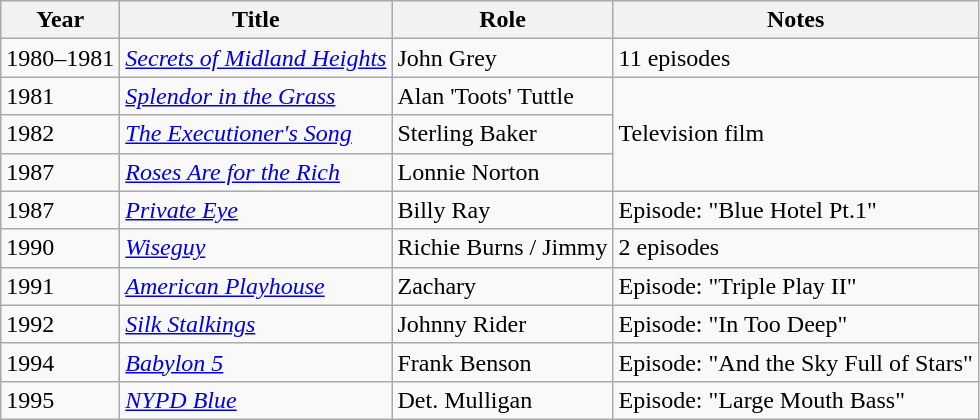<table class="wikitable sortable">
<tr>
<th>Year</th>
<th>Title</th>
<th>Role</th>
<th>Notes</th>
</tr>
<tr>
<td>1980–1981</td>
<td><em><a href='#'>Secrets of Midland Heights</a></em></td>
<td>John Grey</td>
<td>11 episodes</td>
</tr>
<tr>
<td>1981</td>
<td><a href='#'><em>Splendor in the Grass</em></a></td>
<td>Alan 'Toots' Tuttle</td>
<td rowspan="3">Television film</td>
</tr>
<tr>
<td>1982</td>
<td><a href='#'><em>The Executioner's Song</em></a></td>
<td>Sterling Baker</td>
</tr>
<tr>
<td>1987</td>
<td><em><a href='#'>Roses Are for the Rich</a></em></td>
<td>Lonnie Norton</td>
</tr>
<tr>
<td>1987</td>
<td><a href='#'><em>Private Eye</em></a></td>
<td>Billy Ray</td>
<td>Episode: "Blue Hotel Pt.1"</td>
</tr>
<tr>
<td>1990</td>
<td><a href='#'><em>Wiseguy</em></a></td>
<td>Richie Burns / Jimmy</td>
<td>2 episodes</td>
</tr>
<tr>
<td>1991</td>
<td><em><a href='#'>American Playhouse</a></em></td>
<td>Zachary</td>
<td>Episode: "Triple Play II"</td>
</tr>
<tr>
<td>1992</td>
<td><em><a href='#'>Silk Stalkings</a></em></td>
<td>Johnny Rider</td>
<td>Episode: "In Too Deep"</td>
</tr>
<tr>
<td>1994</td>
<td><em><a href='#'>Babylon 5</a></em></td>
<td>Frank Benson</td>
<td>Episode: "And the Sky Full of Stars"</td>
</tr>
<tr>
<td>1995</td>
<td><em><a href='#'>NYPD Blue</a></em></td>
<td>Det. Mulligan</td>
<td>Episode: "Large Mouth Bass"</td>
</tr>
</table>
